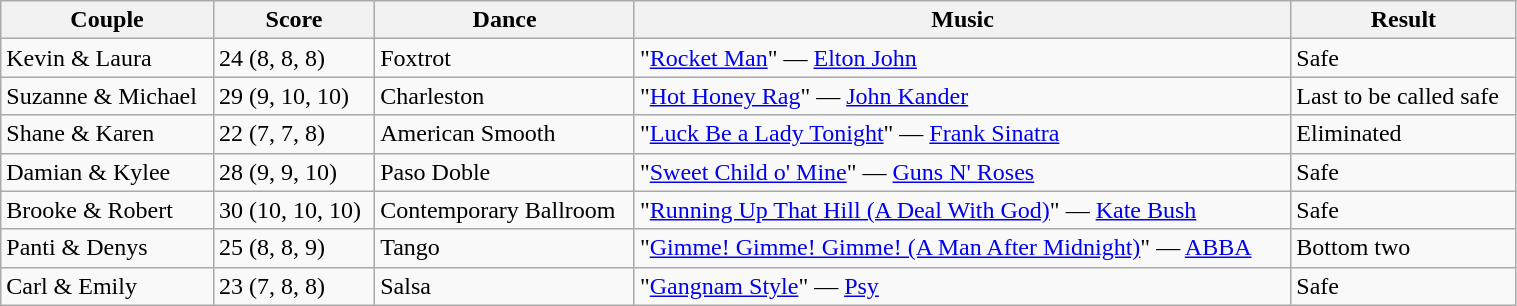<table class="wikitable" style="width:80%;">
<tr>
<th>Couple</th>
<th>Score</th>
<th>Dance</th>
<th>Music</th>
<th>Result</th>
</tr>
<tr>
<td>Kevin & Laura</td>
<td>24 (8, 8, 8)</td>
<td>Foxtrot</td>
<td>"<a href='#'>Rocket Man</a>" — <a href='#'>Elton John</a></td>
<td>Safe</td>
</tr>
<tr>
<td>Suzanne & Michael</td>
<td>29 (9, 10, 10)</td>
<td>Charleston</td>
<td>"<a href='#'>Hot Honey Rag</a>" — <a href='#'>John Kander</a></td>
<td>Last to be called safe</td>
</tr>
<tr>
<td>Shane & Karen</td>
<td>22 (7, 7, 8)</td>
<td>American Smooth</td>
<td>"<a href='#'>Luck Be a Lady Tonight</a>" — <a href='#'>Frank Sinatra</a></td>
<td>Eliminated</td>
</tr>
<tr>
<td>Damian & Kylee</td>
<td>28 (9, 9, 10)</td>
<td>Paso Doble</td>
<td>"<a href='#'>Sweet Child o' Mine</a>" — <a href='#'>Guns N' Roses</a></td>
<td>Safe</td>
</tr>
<tr>
<td>Brooke & Robert</td>
<td>30 (10, 10, 10)</td>
<td>Contemporary Ballroom</td>
<td>"<a href='#'>Running Up That Hill (A Deal With God)</a>" — <a href='#'>Kate Bush</a></td>
<td>Safe</td>
</tr>
<tr>
<td>Panti & Denys</td>
<td>25 (8, 8, 9)</td>
<td>Tango</td>
<td>"<a href='#'>Gimme! Gimme! Gimme! (A Man After Midnight)</a>" — <a href='#'>ABBA</a></td>
<td>Bottom two</td>
</tr>
<tr>
<td>Carl & Emily</td>
<td>23 (7, 8, 8)</td>
<td>Salsa</td>
<td>"<a href='#'>Gangnam Style</a>" — <a href='#'>Psy</a></td>
<td>Safe</td>
</tr>
</table>
